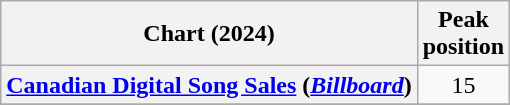<table class="wikitable sortable plainrowheaders" style="text-align:center">
<tr>
<th scope="col">Chart (2024)</th>
<th scope="col">Peak<br>position</th>
</tr>
<tr>
<th scope="row"><a href='#'>Canadian Digital Song Sales</a> (<em><a href='#'>Billboard</a></em>)</th>
<td>15</td>
</tr>
<tr>
</tr>
<tr>
</tr>
</table>
